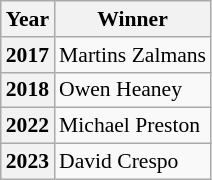<table class="wikitable" style="font-size: 90%;">
<tr>
<th>Year</th>
<th>Winner</th>
</tr>
<tr>
<th>2017</th>
<td>Martins Zalmans</td>
</tr>
<tr>
<th>2018</th>
<td>Owen Heaney</td>
</tr>
<tr>
<th>2022</th>
<td>Michael Preston</td>
</tr>
<tr>
<th>2023</th>
<td>David Crespo</td>
</tr>
</table>
